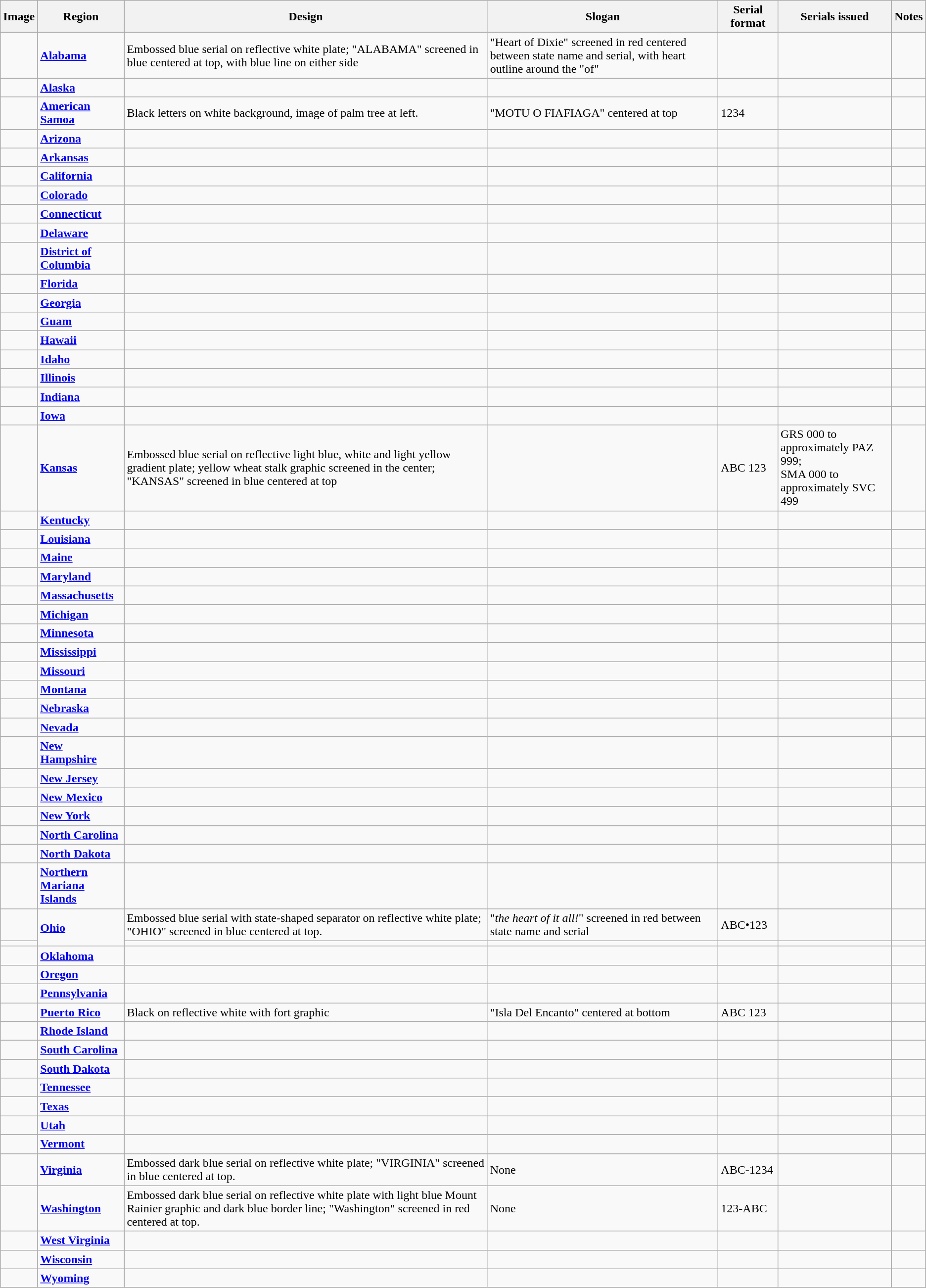<table class="wikitable">
<tr>
<th>Image</th>
<th>Region</th>
<th>Design</th>
<th>Slogan</th>
<th>Serial format</th>
<th>Serials issued</th>
<th>Notes</th>
</tr>
<tr>
<td></td>
<td><strong><a href='#'>Alabama</a></strong></td>
<td>Embossed blue serial on reflective white plate; "ALABAMA" screened in blue centered at top, with blue line on either side</td>
<td>"Heart of Dixie" screened in red centered between state name and serial, with heart outline around the "of"</td>
<td></td>
<td></td>
<td></td>
</tr>
<tr>
<td></td>
<td><strong><a href='#'>Alaska</a></strong></td>
<td></td>
<td></td>
<td></td>
<td></td>
<td></td>
</tr>
<tr>
<td></td>
<td><strong><a href='#'>American Samoa</a></strong></td>
<td>Black letters on white background, image of palm tree at left.</td>
<td>"MOTU O FIAFIAGA" centered at top</td>
<td>1234</td>
<td></td>
<td></td>
</tr>
<tr>
<td></td>
<td><strong><a href='#'>Arizona</a></strong></td>
<td></td>
<td></td>
<td></td>
<td></td>
<td></td>
</tr>
<tr>
<td></td>
<td><strong><a href='#'>Arkansas</a></strong></td>
<td></td>
<td></td>
<td></td>
<td></td>
<td></td>
</tr>
<tr>
<td></td>
<td><strong><a href='#'>California</a></strong></td>
<td></td>
<td></td>
<td></td>
<td></td>
<td></td>
</tr>
<tr>
<td></td>
<td><strong><a href='#'>Colorado</a></strong></td>
<td></td>
<td></td>
<td></td>
<td></td>
<td></td>
</tr>
<tr>
<td></td>
<td><strong><a href='#'>Connecticut</a></strong></td>
<td></td>
<td></td>
<td></td>
<td></td>
<td></td>
</tr>
<tr>
<td></td>
<td><strong><a href='#'>Delaware</a></strong></td>
<td></td>
<td></td>
<td></td>
<td></td>
<td></td>
</tr>
<tr>
<td></td>
<td><strong><a href='#'>District of<br>Columbia</a></strong></td>
<td></td>
<td></td>
<td></td>
<td></td>
<td></td>
</tr>
<tr>
<td></td>
<td><strong><a href='#'>Florida</a></strong></td>
<td></td>
<td></td>
<td></td>
<td></td>
<td></td>
</tr>
<tr>
<td></td>
<td><strong><a href='#'>Georgia</a></strong></td>
<td></td>
<td></td>
<td></td>
<td></td>
<td></td>
</tr>
<tr>
<td></td>
<td><strong><a href='#'>Guam</a></strong></td>
<td></td>
<td></td>
<td></td>
<td></td>
<td></td>
</tr>
<tr>
<td></td>
<td><strong><a href='#'>Hawaii</a></strong></td>
<td></td>
<td></td>
<td></td>
<td></td>
<td></td>
</tr>
<tr>
<td></td>
<td><strong><a href='#'>Idaho</a></strong></td>
<td></td>
<td></td>
<td></td>
<td></td>
<td></td>
</tr>
<tr>
<td></td>
<td><strong><a href='#'>Illinois</a></strong></td>
<td></td>
<td></td>
<td></td>
<td></td>
<td></td>
</tr>
<tr>
<td></td>
<td><strong><a href='#'>Indiana</a></strong></td>
<td></td>
<td></td>
<td></td>
<td></td>
<td></td>
</tr>
<tr>
<td></td>
<td><strong><a href='#'>Iowa</a></strong></td>
<td></td>
<td></td>
<td></td>
<td></td>
<td></td>
</tr>
<tr>
<td></td>
<td><strong><a href='#'>Kansas</a></strong></td>
<td>Embossed blue serial on reflective light blue, white and light yellow gradient plate; yellow wheat stalk graphic screened in the center; "KANSAS" screened in blue centered at top</td>
<td></td>
<td>ABC 123</td>
<td>GRS 000 to approximately PAZ 999;<br>SMA 000 to approximately SVC 499</td>
<td></td>
</tr>
<tr>
<td></td>
<td><strong><a href='#'>Kentucky</a></strong></td>
<td></td>
<td></td>
<td></td>
<td></td>
<td></td>
</tr>
<tr>
<td></td>
<td><strong><a href='#'>Louisiana</a></strong></td>
<td></td>
<td></td>
<td></td>
<td></td>
<td></td>
</tr>
<tr>
<td></td>
<td><strong><a href='#'>Maine</a></strong></td>
<td></td>
<td></td>
<td></td>
<td></td>
<td></td>
</tr>
<tr>
<td></td>
<td><strong><a href='#'>Maryland</a></strong></td>
<td></td>
<td></td>
<td></td>
<td></td>
<td></td>
</tr>
<tr>
<td></td>
<td><strong><a href='#'>Massachusetts</a></strong></td>
<td></td>
<td></td>
<td></td>
<td></td>
<td></td>
</tr>
<tr>
<td></td>
<td><strong><a href='#'>Michigan</a></strong></td>
<td></td>
<td></td>
<td></td>
<td></td>
<td></td>
</tr>
<tr>
<td></td>
<td><strong><a href='#'>Minnesota</a></strong></td>
<td></td>
<td></td>
<td></td>
<td></td>
<td></td>
</tr>
<tr>
<td></td>
<td><strong><a href='#'>Mississippi</a></strong></td>
<td></td>
<td></td>
<td></td>
<td></td>
<td></td>
</tr>
<tr>
<td></td>
<td><strong><a href='#'>Missouri</a></strong></td>
<td></td>
<td></td>
<td></td>
<td></td>
<td></td>
</tr>
<tr>
<td></td>
<td><strong><a href='#'>Montana</a></strong></td>
<td></td>
<td></td>
<td></td>
<td></td>
<td></td>
</tr>
<tr>
<td></td>
<td><strong><a href='#'>Nebraska</a></strong></td>
<td></td>
<td></td>
<td></td>
<td></td>
<td></td>
</tr>
<tr>
<td></td>
<td><strong><a href='#'>Nevada</a></strong></td>
<td></td>
<td></td>
<td></td>
<td></td>
<td></td>
</tr>
<tr>
<td></td>
<td><strong><a href='#'>New Hampshire</a></strong></td>
<td></td>
<td></td>
<td></td>
<td></td>
<td></td>
</tr>
<tr>
<td></td>
<td><strong><a href='#'>New Jersey</a></strong></td>
<td></td>
<td></td>
<td></td>
<td></td>
<td></td>
</tr>
<tr>
<td></td>
<td><strong><a href='#'>New Mexico</a></strong></td>
<td></td>
<td></td>
<td></td>
<td></td>
<td></td>
</tr>
<tr>
<td></td>
<td><strong><a href='#'>New York</a></strong></td>
<td></td>
<td></td>
<td></td>
<td></td>
<td></td>
</tr>
<tr>
<td></td>
<td><strong><a href='#'>North Carolina</a></strong></td>
<td></td>
<td></td>
<td></td>
<td></td>
<td></td>
</tr>
<tr>
<td></td>
<td><strong><a href='#'>North Dakota</a></strong></td>
<td></td>
<td></td>
<td></td>
<td></td>
<td></td>
</tr>
<tr>
<td></td>
<td><strong><a href='#'>Northern Mariana<br> Islands</a></strong></td>
<td></td>
<td></td>
<td></td>
<td></td>
<td></td>
</tr>
<tr>
<td></td>
<td rowspan=2><strong><a href='#'>Ohio</a></strong></td>
<td>Embossed blue serial with state-shaped separator on reflective white plate; "OHIO" screened in blue centered at top.</td>
<td>"<em>the heart of it all!</em>" screened in red between state name and serial</td>
<td>ABC•123</td>
<td></td>
<td></td>
</tr>
<tr>
<td></td>
<td></td>
<td></td>
<td></td>
<td></td>
<td></td>
</tr>
<tr>
<td></td>
<td><strong><a href='#'>Oklahoma</a></strong></td>
<td></td>
<td></td>
<td></td>
<td></td>
<td></td>
</tr>
<tr>
<td></td>
<td><strong><a href='#'>Oregon</a></strong></td>
<td></td>
<td></td>
<td></td>
<td></td>
<td></td>
</tr>
<tr>
<td></td>
<td><strong><a href='#'>Pennsylvania</a></strong></td>
<td></td>
<td></td>
<td></td>
<td></td>
<td></td>
</tr>
<tr>
<td></td>
<td><strong><a href='#'>Puerto Rico</a></strong></td>
<td>Black on reflective white with fort graphic</td>
<td>"Isla Del Encanto" centered at bottom</td>
<td>ABC 123</td>
<td></td>
<td></td>
</tr>
<tr>
<td></td>
<td><strong><a href='#'>Rhode Island</a></strong></td>
<td></td>
<td></td>
<td></td>
<td></td>
<td></td>
</tr>
<tr>
<td></td>
<td><strong><a href='#'>South Carolina</a></strong></td>
<td></td>
<td></td>
<td></td>
<td></td>
<td></td>
</tr>
<tr>
<td></td>
<td><strong><a href='#'>South Dakota</a></strong></td>
<td></td>
<td></td>
<td></td>
<td></td>
<td></td>
</tr>
<tr>
<td></td>
<td><strong><a href='#'>Tennessee</a></strong></td>
<td></td>
<td></td>
<td></td>
<td></td>
<td></td>
</tr>
<tr>
<td></td>
<td><strong><a href='#'>Texas</a></strong></td>
<td></td>
<td></td>
<td></td>
<td></td>
<td></td>
</tr>
<tr>
<td></td>
<td><strong><a href='#'>Utah</a></strong></td>
<td></td>
<td></td>
<td></td>
<td></td>
<td></td>
</tr>
<tr>
<td></td>
<td><strong><a href='#'>Vermont</a></strong></td>
<td></td>
<td></td>
<td></td>
<td></td>
<td></td>
</tr>
<tr>
<td></td>
<td><strong><a href='#'>Virginia</a></strong></td>
<td>Embossed dark blue serial on reflective white plate; "VIRGINIA" screened in blue centered at top.</td>
<td>None</td>
<td>ABC-1234</td>
<td></td>
<td></td>
</tr>
<tr>
<td></td>
<td><strong><a href='#'>Washington</a></strong></td>
<td>Embossed dark blue serial on reflective white plate with light blue Mount Rainier graphic and dark blue border line; "Washington" screened in red centered at top.</td>
<td>None</td>
<td>123-ABC</td>
<td></td>
<td></td>
</tr>
<tr>
<td></td>
<td><strong><a href='#'>West Virginia</a></strong></td>
<td></td>
<td></td>
<td></td>
<td></td>
<td></td>
</tr>
<tr>
<td></td>
<td><strong><a href='#'>Wisconsin</a></strong></td>
<td></td>
<td></td>
<td></td>
<td></td>
<td></td>
</tr>
<tr>
<td></td>
<td><strong><a href='#'>Wyoming</a></strong></td>
<td></td>
<td></td>
<td></td>
<td></td>
<td></td>
</tr>
</table>
